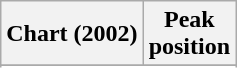<table class="wikitable sortable plainrowheaders" style="text-align:center">
<tr>
<th scope="col">Chart (2002)</th>
<th scope="col">Peak<br>position</th>
</tr>
<tr>
</tr>
<tr>
</tr>
<tr>
</tr>
<tr>
</tr>
<tr>
</tr>
<tr>
</tr>
<tr>
</tr>
<tr>
</tr>
<tr>
</tr>
<tr>
</tr>
<tr>
</tr>
<tr>
</tr>
<tr>
</tr>
<tr>
</tr>
<tr>
</tr>
<tr>
</tr>
</table>
